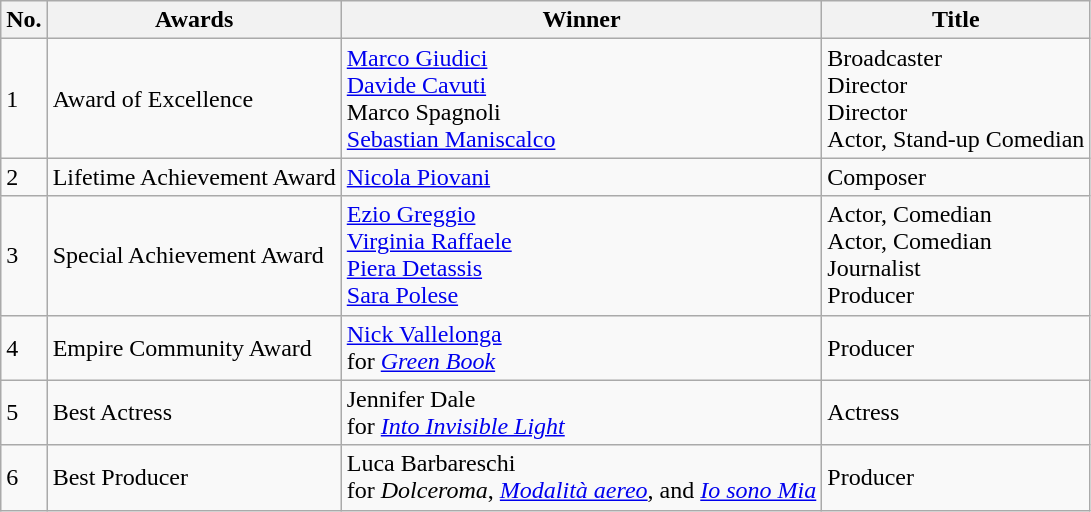<table class="wikitable">
<tr>
<th>No.</th>
<th>Awards</th>
<th>Winner</th>
<th>Title</th>
</tr>
<tr>
<td>1</td>
<td>Award of Excellence</td>
<td><a href='#'>Marco Giudici</a><br><a href='#'>Davide Cavuti</a><br>Marco Spagnoli<br><a href='#'>Sebastian Maniscalco</a></td>
<td>Broadcaster<br>Director<br>Director<br>Actor, Stand-up Comedian</td>
</tr>
<tr>
<td>2</td>
<td>Lifetime Achievement Award</td>
<td><a href='#'>Nicola Piovani</a></td>
<td>Composer</td>
</tr>
<tr>
<td>3</td>
<td>Special Achievement Award</td>
<td><a href='#'>Ezio Greggio</a><br><a href='#'>Virginia Raffaele</a><br><a href='#'>Piera Detassis</a><br><a href='#'>Sara Polese</a></td>
<td>Actor, Comedian<br>Actor, Comedian<br>Journalist<br>Producer</td>
</tr>
<tr>
<td>4</td>
<td>Empire Community Award</td>
<td><a href='#'>Nick Vallelonga</a><br>for <em><a href='#'>Green Book</a></em></td>
<td>Producer</td>
</tr>
<tr>
<td>5</td>
<td>Best Actress</td>
<td>Jennifer Dale<br>for <em><a href='#'>Into Invisible Light</a></em></td>
<td>Actress</td>
</tr>
<tr>
<td>6</td>
<td>Best Producer</td>
<td>Luca Barbareschi<br>for <em>Dolceroma</em>, <em><a href='#'>Modalità aereo</a></em>, and <em><a href='#'>Io sono Mia</a></em></td>
<td>Producer</td>
</tr>
</table>
